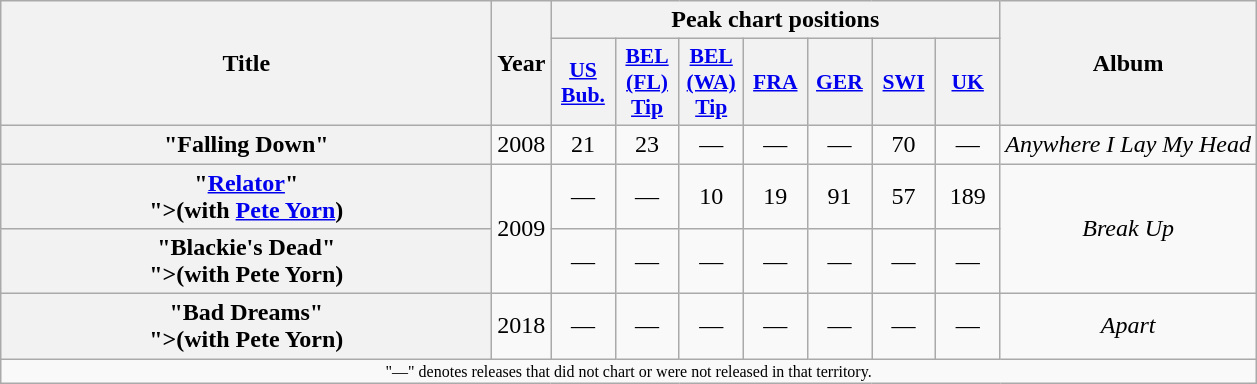<table class="wikitable plainrowheaders" style="text-align:center;" border="1">
<tr>
<th scope="col" rowspan="2" style="width:20em;">Title</th>
<th scope="col" rowspan="2">Year</th>
<th scope="col" colspan="7">Peak chart positions</th>
<th scope="col" rowspan="2">Album</th>
</tr>
<tr>
<th scope="col" style="width:2.5em;font-size:90%;"><a href='#'>US<br>Bub.</a><br></th>
<th scope="col" style="width:2.5em;font-size:90%;"><a href='#'>BEL<br>(FL)<br>Tip</a><br></th>
<th scope="col" style="width:2.5em;font-size:90%;"><a href='#'>BEL<br>(WA)<br>Tip</a><br></th>
<th scope="col" style="width:2.5em;font-size:90%;"><a href='#'>FRA</a><br></th>
<th scope="col" style="width:2.5em;font-size:90%;"><a href='#'>GER</a><br></th>
<th scope="col" style="width:2.5em;font-size:90%;"><a href='#'>SWI</a><br></th>
<th scope="col" style="width:2.5em;font-size:90%;"><a href='#'>UK</a><br></th>
</tr>
<tr>
<th scope="row">"Falling Down"</th>
<td>2008</td>
<td>21</td>
<td>23</td>
<td>—</td>
<td>—</td>
<td>—</td>
<td>70</td>
<td>—</td>
<td><em>Anywhere I Lay My Head</em></td>
</tr>
<tr>
<th scope="row">"<a href='#'>Relator</a>"<br><span>">(with <a href='#'>Pete Yorn</a>)</span></th>
<td rowspan="2">2009</td>
<td>—</td>
<td>—</td>
<td>10</td>
<td>19</td>
<td>91</td>
<td>57</td>
<td>189</td>
<td rowspan="2"><em>Break Up</em></td>
</tr>
<tr>
<th scope="row">"Blackie's Dead"<br><span>">(with Pete Yorn)</span></th>
<td>—</td>
<td>—</td>
<td>—</td>
<td>—</td>
<td>—</td>
<td>—</td>
<td>—</td>
</tr>
<tr>
<th scope="row">"Bad Dreams"<br><span>">(with Pete Yorn)</span></th>
<td rowspan="1">2018</td>
<td>—</td>
<td>—</td>
<td>—</td>
<td>—</td>
<td>—</td>
<td>—</td>
<td>—</td>
<td rowspan="1"><em>Apart</em></td>
</tr>
<tr>
<td colspan="14" style="text-align:center; font-size:8pt;">"—" denotes releases that did not chart or were not released in that territory.</td>
</tr>
</table>
